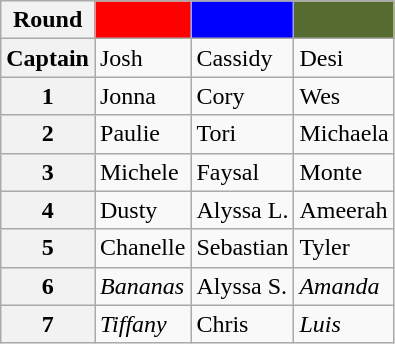<table class="wikitable">
<tr>
<th>Round</th>
<th style="background:red"></th>
<th style="background:blue"></th>
<th style="background:darkolivegreen"></th>
</tr>
<tr>
<th>Captain</th>
<td>Josh</td>
<td>Cassidy</td>
<td>Desi</td>
</tr>
<tr>
<th>1</th>
<td>Jonna</td>
<td>Cory</td>
<td>Wes</td>
</tr>
<tr>
<th>2</th>
<td>Paulie</td>
<td>Tori</td>
<td>Michaela</td>
</tr>
<tr>
<th>3</th>
<td>Michele</td>
<td>Faysal</td>
<td>Monte</td>
</tr>
<tr>
<th>4</th>
<td>Dusty</td>
<td>Alyssa L.</td>
<td>Ameerah</td>
</tr>
<tr>
<th>5</th>
<td>Chanelle</td>
<td>Sebastian</td>
<td>Tyler</td>
</tr>
<tr>
<th>6</th>
<td><em>Bananas</em></td>
<td>Alyssa S.</td>
<td><em>Amanda</em></td>
</tr>
<tr>
<th>7</th>
<td><em>Tiffany</em></td>
<td>Chris</td>
<td><em>Luis</em></td>
</tr>
</table>
